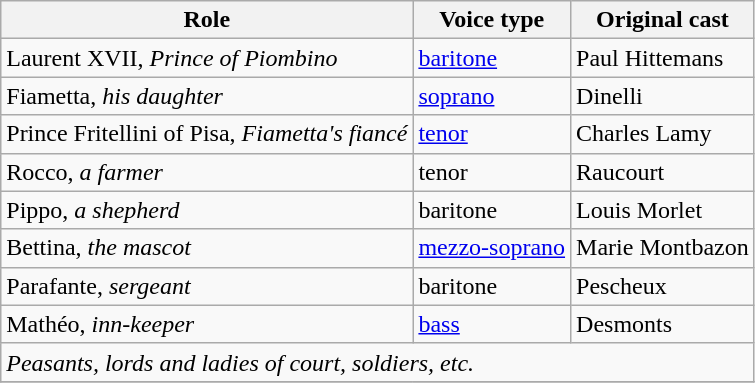<table class="wikitable">
<tr>
<th>Role</th>
<th>Voice type</th>
<th>Original cast</th>
</tr>
<tr>
<td>Laurent XVII, <em>Prince of Piombino</em></td>
<td><a href='#'>baritone</a></td>
<td>Paul Hittemans</td>
</tr>
<tr>
<td>Fiametta, <em>his daughter</em></td>
<td><a href='#'>soprano</a></td>
<td>Dinelli</td>
</tr>
<tr>
<td>Prince Fritellini of Pisa, <em>Fiametta's fiancé</em></td>
<td><a href='#'>tenor</a></td>
<td>Charles Lamy</td>
</tr>
<tr>
<td>Rocco, <em>a farmer </em></td>
<td>tenor</td>
<td>Raucourt</td>
</tr>
<tr>
<td>Pippo, <em>a shepherd</em></td>
<td>baritone</td>
<td>Louis Morlet</td>
</tr>
<tr>
<td>Bettina, <em>the mascot</em></td>
<td><a href='#'>mezzo-soprano</a></td>
<td>Marie Montbazon</td>
</tr>
<tr>
<td>Parafante, <em>sergeant</em></td>
<td>baritone</td>
<td>Pescheux</td>
</tr>
<tr>
<td>Mathéo, <em>inn-keeper</em></td>
<td><a href='#'>bass</a></td>
<td>Desmonts</td>
</tr>
<tr>
<td colspan="3"><em>Peasants, lords and ladies of court, soldiers, etc.</em></td>
</tr>
<tr>
</tr>
</table>
